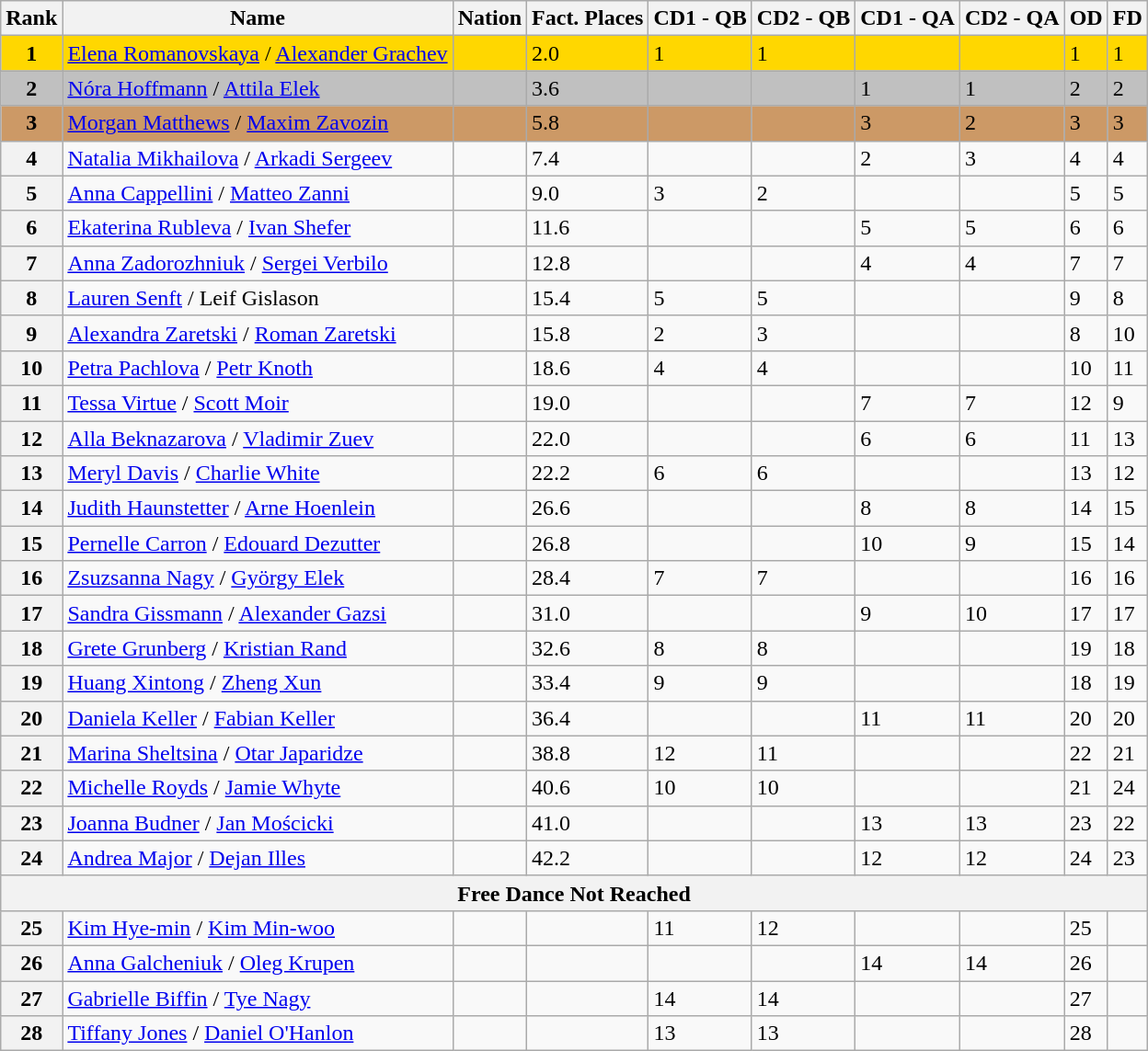<table class="wikitable">
<tr>
<th>Rank</th>
<th>Name</th>
<th>Nation</th>
<th>Fact. Places</th>
<th>CD1 - QB</th>
<th>CD2 - QB</th>
<th>CD1 - QA</th>
<th>CD2 - QA</th>
<th>OD</th>
<th>FD</th>
</tr>
<tr bgcolor=gold>
<td align=center><strong>1</strong></td>
<td><a href='#'>Elena Romanovskaya</a> / <a href='#'>Alexander Grachev</a></td>
<td></td>
<td>2.0</td>
<td>1</td>
<td>1</td>
<td></td>
<td></td>
<td>1</td>
<td>1</td>
</tr>
<tr bgcolor=silver>
<td align=center><strong>2</strong></td>
<td><a href='#'>Nóra Hoffmann</a> / <a href='#'>Attila Elek</a></td>
<td></td>
<td>3.6</td>
<td></td>
<td></td>
<td>1</td>
<td>1</td>
<td>2</td>
<td>2</td>
</tr>
<tr bgcolor=cc9966>
<td align=center><strong>3</strong></td>
<td><a href='#'>Morgan Matthews</a> / <a href='#'>Maxim Zavozin</a></td>
<td></td>
<td>5.8</td>
<td></td>
<td></td>
<td>3</td>
<td>2</td>
<td>3</td>
<td>3</td>
</tr>
<tr>
<th>4</th>
<td><a href='#'>Natalia Mikhailova</a> / <a href='#'>Arkadi Sergeev</a></td>
<td></td>
<td>7.4</td>
<td></td>
<td></td>
<td>2</td>
<td>3</td>
<td>4</td>
<td>4</td>
</tr>
<tr>
<th>5</th>
<td><a href='#'>Anna Cappellini</a> / <a href='#'>Matteo Zanni</a></td>
<td></td>
<td>9.0</td>
<td>3</td>
<td>2</td>
<td></td>
<td></td>
<td>5</td>
<td>5</td>
</tr>
<tr>
<th>6</th>
<td><a href='#'>Ekaterina Rubleva</a> / <a href='#'>Ivan Shefer</a></td>
<td></td>
<td>11.6</td>
<td></td>
<td></td>
<td>5</td>
<td>5</td>
<td>6</td>
<td>6</td>
</tr>
<tr>
<th>7</th>
<td><a href='#'>Anna Zadorozhniuk</a> / <a href='#'>Sergei Verbilo</a></td>
<td></td>
<td>12.8</td>
<td></td>
<td></td>
<td>4</td>
<td>4</td>
<td>7</td>
<td>7</td>
</tr>
<tr>
<th>8</th>
<td><a href='#'>Lauren Senft</a> / Leif Gislason</td>
<td></td>
<td>15.4</td>
<td>5</td>
<td>5</td>
<td></td>
<td></td>
<td>9</td>
<td>8</td>
</tr>
<tr>
<th>9</th>
<td><a href='#'>Alexandra Zaretski</a> / <a href='#'>Roman Zaretski</a></td>
<td></td>
<td>15.8</td>
<td>2</td>
<td>3</td>
<td></td>
<td></td>
<td>8</td>
<td>10</td>
</tr>
<tr>
<th>10</th>
<td><a href='#'>Petra Pachlova</a> / <a href='#'>Petr Knoth</a></td>
<td></td>
<td>18.6</td>
<td>4</td>
<td>4</td>
<td></td>
<td></td>
<td>10</td>
<td>11</td>
</tr>
<tr>
<th>11</th>
<td><a href='#'>Tessa Virtue</a> / <a href='#'>Scott Moir</a></td>
<td></td>
<td>19.0</td>
<td></td>
<td></td>
<td>7</td>
<td>7</td>
<td>12</td>
<td>9</td>
</tr>
<tr>
<th>12</th>
<td><a href='#'>Alla Beknazarova</a> / <a href='#'>Vladimir Zuev</a></td>
<td></td>
<td>22.0</td>
<td></td>
<td></td>
<td>6</td>
<td>6</td>
<td>11</td>
<td>13</td>
</tr>
<tr>
<th>13</th>
<td><a href='#'>Meryl Davis</a> / <a href='#'>Charlie White</a></td>
<td></td>
<td>22.2</td>
<td>6</td>
<td>6</td>
<td></td>
<td></td>
<td>13</td>
<td>12</td>
</tr>
<tr>
<th>14</th>
<td><a href='#'>Judith Haunstetter</a> / <a href='#'>Arne Hoenlein</a></td>
<td></td>
<td>26.6</td>
<td></td>
<td></td>
<td>8</td>
<td>8</td>
<td>14</td>
<td>15</td>
</tr>
<tr>
<th>15</th>
<td><a href='#'>Pernelle Carron</a> / <a href='#'>Edouard Dezutter</a></td>
<td></td>
<td>26.8</td>
<td></td>
<td></td>
<td>10</td>
<td>9</td>
<td>15</td>
<td>14</td>
</tr>
<tr>
<th>16</th>
<td><a href='#'>Zsuzsanna Nagy</a> / <a href='#'>György Elek</a></td>
<td></td>
<td>28.4</td>
<td>7</td>
<td>7</td>
<td></td>
<td></td>
<td>16</td>
<td>16</td>
</tr>
<tr>
<th>17</th>
<td><a href='#'>Sandra Gissmann</a> / <a href='#'>Alexander Gazsi</a></td>
<td></td>
<td>31.0</td>
<td></td>
<td></td>
<td>9</td>
<td>10</td>
<td>17</td>
<td>17</td>
</tr>
<tr>
<th>18</th>
<td><a href='#'>Grete Grunberg</a> / <a href='#'>Kristian Rand</a></td>
<td></td>
<td>32.6</td>
<td>8</td>
<td>8</td>
<td></td>
<td></td>
<td>19</td>
<td>18</td>
</tr>
<tr>
<th>19</th>
<td><a href='#'>Huang Xintong</a> / <a href='#'>Zheng Xun</a></td>
<td></td>
<td>33.4</td>
<td>9</td>
<td>9</td>
<td></td>
<td></td>
<td>18</td>
<td>19</td>
</tr>
<tr>
<th>20</th>
<td><a href='#'>Daniela Keller</a> / <a href='#'>Fabian Keller</a></td>
<td></td>
<td>36.4</td>
<td></td>
<td></td>
<td>11</td>
<td>11</td>
<td>20</td>
<td>20</td>
</tr>
<tr>
<th>21</th>
<td><a href='#'>Marina Sheltsina</a> / <a href='#'>Otar Japaridze</a></td>
<td></td>
<td>38.8</td>
<td>12</td>
<td>11</td>
<td></td>
<td></td>
<td>22</td>
<td>21</td>
</tr>
<tr>
<th>22</th>
<td><a href='#'>Michelle Royds</a> / <a href='#'>Jamie Whyte</a></td>
<td></td>
<td>40.6</td>
<td>10</td>
<td>10</td>
<td></td>
<td></td>
<td>21</td>
<td>24</td>
</tr>
<tr>
<th>23</th>
<td><a href='#'>Joanna Budner</a> / <a href='#'>Jan Mościcki</a></td>
<td></td>
<td>41.0</td>
<td></td>
<td></td>
<td>13</td>
<td>13</td>
<td>23</td>
<td>22</td>
</tr>
<tr>
<th>24</th>
<td><a href='#'>Andrea Major</a> / <a href='#'>Dejan Illes</a></td>
<td></td>
<td>42.2</td>
<td></td>
<td></td>
<td>12</td>
<td>12</td>
<td>24</td>
<td>23</td>
</tr>
<tr>
<th colspan=10>Free Dance Not Reached</th>
</tr>
<tr>
<th>25</th>
<td><a href='#'>Kim Hye-min</a> / <a href='#'>Kim Min-woo</a></td>
<td></td>
<td></td>
<td>11</td>
<td>12</td>
<td></td>
<td></td>
<td>25</td>
<td></td>
</tr>
<tr>
<th>26</th>
<td><a href='#'>Anna Galcheniuk</a> / <a href='#'>Oleg Krupen</a></td>
<td></td>
<td></td>
<td></td>
<td></td>
<td>14</td>
<td>14</td>
<td>26</td>
<td></td>
</tr>
<tr>
<th>27</th>
<td><a href='#'>Gabrielle Biffin</a> / <a href='#'>Tye Nagy</a></td>
<td></td>
<td></td>
<td>14</td>
<td>14</td>
<td></td>
<td></td>
<td>27</td>
<td></td>
</tr>
<tr>
<th>28</th>
<td><a href='#'>Tiffany Jones</a> / <a href='#'>Daniel O'Hanlon</a></td>
<td></td>
<td></td>
<td>13</td>
<td>13</td>
<td></td>
<td></td>
<td>28</td>
<td></td>
</tr>
</table>
